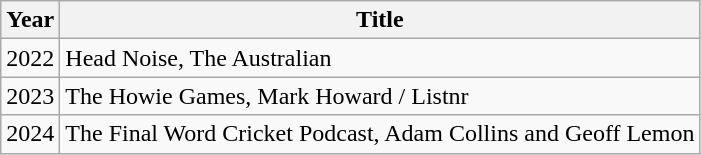<table class="wikitable">
<tr>
<th>Year</th>
<th>Title</th>
</tr>
<tr>
<td>2022</td>
<td>Head Noise, The Australian</td>
</tr>
<tr>
<td>2023</td>
<td>The Howie Games, Mark Howard / Listnr</td>
</tr>
<tr>
<td>2024</td>
<td>The Final Word Cricket Podcast, Adam Collins and Geoff Lemon</td>
</tr>
</table>
